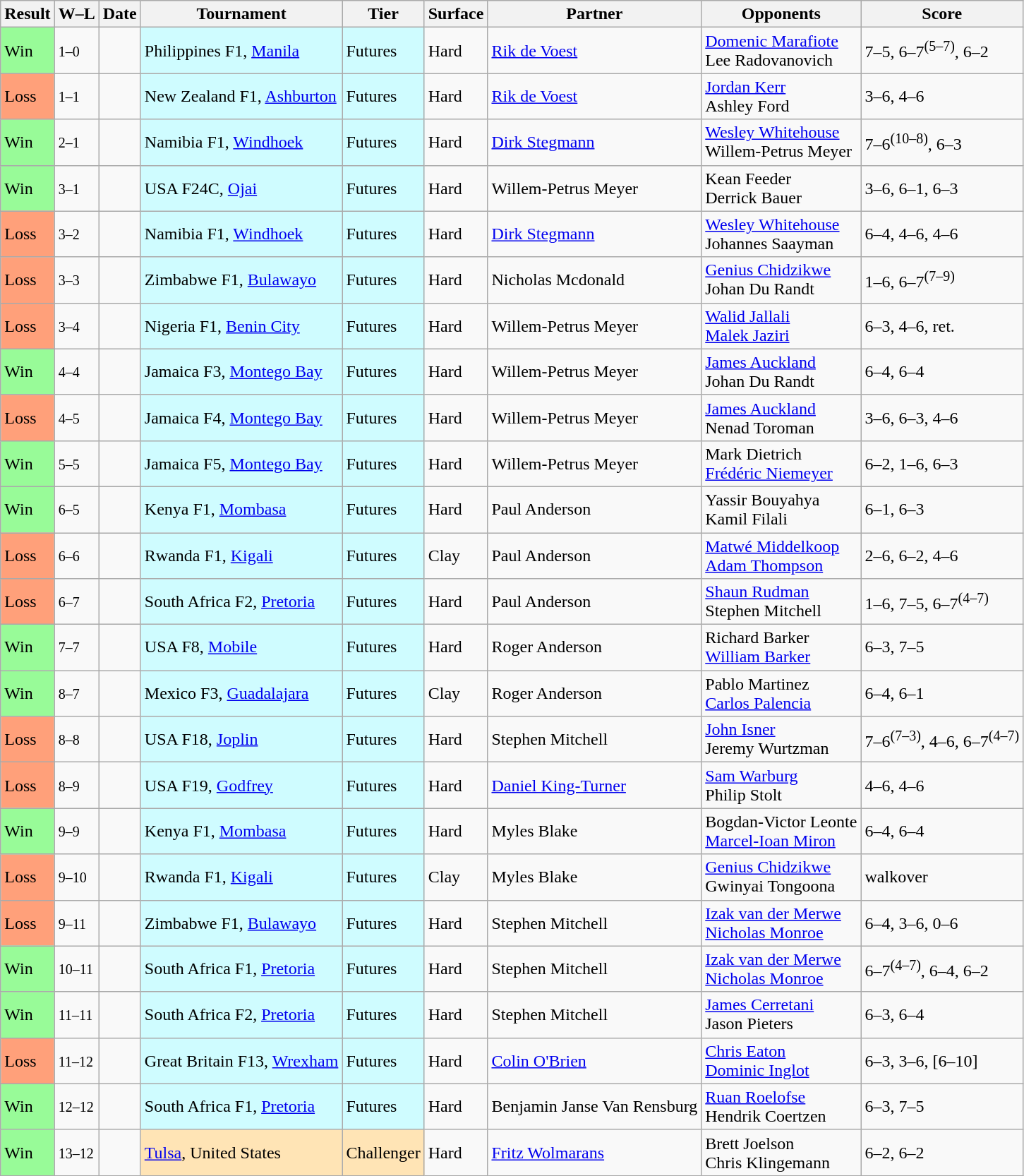<table class="sortable wikitable">
<tr>
<th>Result</th>
<th class="unsortable">W–L</th>
<th>Date</th>
<th>Tournament</th>
<th>Tier</th>
<th>Surface</th>
<th>Partner</th>
<th>Opponents</th>
<th class="unsortable">Score</th>
</tr>
<tr>
<td bgcolor=98FB98>Win</td>
<td><small>1–0</small></td>
<td></td>
<td style="background:#cffcff;">Philippines F1, <a href='#'>Manila</a></td>
<td style="background:#cffcff;">Futures</td>
<td>Hard</td>
<td> <a href='#'>Rik de Voest</a></td>
<td> <a href='#'>Domenic Marafiote</a> <br>  Lee Radovanovich</td>
<td>7–5, 6–7<sup>(5–7)</sup>, 6–2</td>
</tr>
<tr>
<td bgcolor=FFA07A>Loss</td>
<td><small>1–1</small></td>
<td></td>
<td style="background:#cffcff;">New Zealand F1, <a href='#'>Ashburton</a></td>
<td style="background:#cffcff;">Futures</td>
<td>Hard</td>
<td> <a href='#'>Rik de Voest</a></td>
<td> <a href='#'>Jordan Kerr</a> <br>  Ashley Ford</td>
<td>3–6, 4–6</td>
</tr>
<tr>
<td bgcolor=98FB98>Win</td>
<td><small>2–1</small></td>
<td></td>
<td style="background:#cffcff;">Namibia F1, <a href='#'>Windhoek</a></td>
<td style="background:#cffcff;">Futures</td>
<td>Hard</td>
<td> <a href='#'>Dirk Stegmann</a></td>
<td> <a href='#'>Wesley Whitehouse</a> <br>  Willem-Petrus Meyer</td>
<td>7–6<sup>(10–8)</sup>, 6–3</td>
</tr>
<tr>
<td bgcolor=98FB98>Win</td>
<td><small>3–1</small></td>
<td></td>
<td style="background:#cffcff;">USA F24C, <a href='#'>Ojai</a></td>
<td style="background:#cffcff;">Futures</td>
<td>Hard</td>
<td> Willem-Petrus Meyer</td>
<td> Kean Feeder <br>  Derrick Bauer</td>
<td>3–6, 6–1, 6–3</td>
</tr>
<tr>
<td bgcolor=FFA07A>Loss</td>
<td><small>3–2</small></td>
<td></td>
<td style="background:#cffcff;">Namibia F1, <a href='#'>Windhoek</a></td>
<td style="background:#cffcff;">Futures</td>
<td>Hard</td>
<td> <a href='#'>Dirk Stegmann</a></td>
<td> <a href='#'>Wesley Whitehouse</a> <br>  Johannes Saayman</td>
<td>6–4, 4–6, 4–6</td>
</tr>
<tr>
<td bgcolor=FFA07A>Loss</td>
<td><small>3–3</small></td>
<td></td>
<td style="background:#cffcff;">Zimbabwe F1, <a href='#'>Bulawayo</a></td>
<td style="background:#cffcff;">Futures</td>
<td>Hard</td>
<td> Nicholas Mcdonald</td>
<td> <a href='#'>Genius Chidzikwe</a> <br>  Johan Du Randt</td>
<td>1–6, 6–7<sup>(7–9)</sup></td>
</tr>
<tr>
<td bgcolor=FFA07A>Loss</td>
<td><small>3–4</small></td>
<td></td>
<td style="background:#cffcff;">Nigeria F1, <a href='#'>Benin City</a></td>
<td style="background:#cffcff;">Futures</td>
<td>Hard</td>
<td> Willem-Petrus Meyer</td>
<td> <a href='#'>Walid Jallali</a> <br>  <a href='#'>Malek Jaziri</a></td>
<td>6–3, 4–6, ret.</td>
</tr>
<tr>
<td bgcolor=98FB98>Win</td>
<td><small>4–4</small></td>
<td></td>
<td style="background:#cffcff;">Jamaica F3, <a href='#'>Montego Bay</a></td>
<td style="background:#cffcff;">Futures</td>
<td>Hard</td>
<td> Willem-Petrus Meyer</td>
<td> <a href='#'>James Auckland</a> <br>  Johan Du Randt</td>
<td>6–4, 6–4</td>
</tr>
<tr>
<td bgcolor=FFA07A>Loss</td>
<td><small>4–5</small></td>
<td></td>
<td style="background:#cffcff;">Jamaica F4, <a href='#'>Montego Bay</a></td>
<td style="background:#cffcff;">Futures</td>
<td>Hard</td>
<td> Willem-Petrus Meyer</td>
<td> <a href='#'>James Auckland</a> <br>  Nenad Toroman</td>
<td>3–6, 6–3, 4–6</td>
</tr>
<tr>
<td bgcolor=98FB98>Win</td>
<td><small>5–5</small></td>
<td></td>
<td style="background:#cffcff;">Jamaica F5, <a href='#'>Montego Bay</a></td>
<td style="background:#cffcff;">Futures</td>
<td>Hard</td>
<td> Willem-Petrus Meyer</td>
<td> Mark Dietrich <br>  <a href='#'>Frédéric Niemeyer</a></td>
<td>6–2, 1–6, 6–3</td>
</tr>
<tr>
<td bgcolor=98FB98>Win</td>
<td><small>6–5</small></td>
<td></td>
<td style="background:#cffcff;">Kenya F1, <a href='#'>Mombasa</a></td>
<td style="background:#cffcff;">Futures</td>
<td>Hard</td>
<td> Paul Anderson</td>
<td> Yassir Bouyahya <br>  Kamil Filali</td>
<td>6–1, 6–3</td>
</tr>
<tr>
<td bgcolor=FFA07A>Loss</td>
<td><small>6–6</small></td>
<td></td>
<td style="background:#cffcff;">Rwanda F1, <a href='#'>Kigali</a></td>
<td style="background:#cffcff;">Futures</td>
<td>Clay</td>
<td> Paul Anderson</td>
<td> <a href='#'>Matwé Middelkoop</a> <br>  <a href='#'>Adam Thompson</a></td>
<td>2–6, 6–2, 4–6</td>
</tr>
<tr>
<td bgcolor=FFA07A>Loss</td>
<td><small>6–7</small></td>
<td></td>
<td style="background:#cffcff;">South Africa F2, <a href='#'>Pretoria</a></td>
<td style="background:#cffcff;">Futures</td>
<td>Hard</td>
<td> Paul Anderson</td>
<td> <a href='#'>Shaun Rudman</a> <br>   Stephen Mitchell</td>
<td>1–6, 7–5, 6–7<sup>(4–7)</sup></td>
</tr>
<tr>
<td bgcolor=98FB98>Win</td>
<td><small>7–7</small></td>
<td></td>
<td style="background:#cffcff;">USA F8, <a href='#'>Mobile</a></td>
<td style="background:#cffcff;">Futures</td>
<td>Hard</td>
<td> Roger Anderson</td>
<td> Richard Barker <br>  <a href='#'>William Barker</a></td>
<td>6–3, 7–5</td>
</tr>
<tr>
<td bgcolor=98FB98>Win</td>
<td><small>8–7</small></td>
<td></td>
<td style="background:#cffcff;">Mexico F3, <a href='#'>Guadalajara</a></td>
<td style="background:#cffcff;">Futures</td>
<td>Clay</td>
<td> Roger Anderson</td>
<td> Pablo Martinez <br>  <a href='#'>Carlos Palencia</a></td>
<td>6–4, 6–1</td>
</tr>
<tr>
<td bgcolor=FFA07A>Loss</td>
<td><small>8–8</small></td>
<td></td>
<td style="background:#cffcff;">USA F18, <a href='#'>Joplin</a></td>
<td style="background:#cffcff;">Futures</td>
<td>Hard</td>
<td> Stephen Mitchell</td>
<td> <a href='#'>John Isner</a> <br>  Jeremy Wurtzman</td>
<td>7–6<sup>(7–3)</sup>, 4–6,  6–7<sup>(4–7)</sup></td>
</tr>
<tr>
<td bgcolor=FFA07A>Loss</td>
<td><small>8–9</small></td>
<td></td>
<td style="background:#cffcff;">USA F19, <a href='#'>Godfrey</a></td>
<td style="background:#cffcff;">Futures</td>
<td>Hard</td>
<td> <a href='#'>Daniel King-Turner</a></td>
<td> <a href='#'>Sam Warburg</a> <br>  Philip Stolt</td>
<td>4–6, 4–6</td>
</tr>
<tr>
<td bgcolor=98FB98>Win</td>
<td><small>9–9</small></td>
<td></td>
<td style="background:#cffcff;">Kenya F1, <a href='#'>Mombasa</a></td>
<td style="background:#cffcff;">Futures</td>
<td>Hard</td>
<td> Myles Blake</td>
<td> Bogdan-Victor Leonte <br>  <a href='#'>Marcel-Ioan Miron</a></td>
<td>6–4, 6–4</td>
</tr>
<tr>
<td bgcolor=FFA07A>Loss</td>
<td><small>9–10</small></td>
<td></td>
<td style="background:#cffcff;">Rwanda F1, <a href='#'>Kigali</a></td>
<td style="background:#cffcff;">Futures</td>
<td>Clay</td>
<td> Myles Blake</td>
<td> <a href='#'>Genius Chidzikwe</a> <br>  Gwinyai Tongoona</td>
<td>walkover</td>
</tr>
<tr>
<td bgcolor=FFA07A>Loss</td>
<td><small>9–11</small></td>
<td></td>
<td style="background:#cffcff;">Zimbabwe F1, <a href='#'>Bulawayo</a></td>
<td style="background:#cffcff;">Futures</td>
<td>Hard</td>
<td> Stephen Mitchell</td>
<td> <a href='#'>Izak van der Merwe</a> <br>  <a href='#'>Nicholas Monroe</a></td>
<td>6–4, 3–6, 0–6</td>
</tr>
<tr>
<td bgcolor=98FB98>Win</td>
<td><small>10–11</small></td>
<td></td>
<td style="background:#cffcff;">South Africa F1, <a href='#'>Pretoria</a></td>
<td style="background:#cffcff;">Futures</td>
<td>Hard</td>
<td> Stephen Mitchell</td>
<td> <a href='#'>Izak van der Merwe</a> <br>  <a href='#'>Nicholas Monroe</a></td>
<td>6–7<sup>(4–7)</sup>, 6–4, 6–2</td>
</tr>
<tr>
<td bgcolor=98FB98>Win</td>
<td><small>11–11</small></td>
<td></td>
<td style="background:#cffcff;">South Africa F2, <a href='#'>Pretoria</a></td>
<td style="background:#cffcff;">Futures</td>
<td>Hard</td>
<td> Stephen Mitchell</td>
<td> <a href='#'>James Cerretani</a> <br>  Jason Pieters</td>
<td>6–3, 6–4</td>
</tr>
<tr>
<td bgcolor=FFA07A>Loss</td>
<td><small>11–12</small></td>
<td></td>
<td style="background:#cffcff;">Great Britain F13, <a href='#'>Wrexham</a></td>
<td style="background:#cffcff;">Futures</td>
<td>Hard</td>
<td> <a href='#'>Colin O'Brien</a></td>
<td> <a href='#'>Chris Eaton</a> <br>  <a href='#'>Dominic Inglot</a></td>
<td>6–3, 3–6, [6–10]</td>
</tr>
<tr>
<td bgcolor=98FB98>Win</td>
<td><small>12–12</small></td>
<td></td>
<td style="background:#cffcff;">South Africa F1, <a href='#'>Pretoria</a></td>
<td style="background:#cffcff;">Futures</td>
<td>Hard</td>
<td> Benjamin Janse Van Rensburg</td>
<td> <a href='#'>Ruan Roelofse</a> <br>  Hendrik Coertzen</td>
<td>6–3, 7–5</td>
</tr>
<tr>
<td bgcolor=98FB98>Win</td>
<td><small>13–12</small></td>
<td></td>
<td style="background:moccasin;"><a href='#'>Tulsa</a>, United States</td>
<td style="background:moccasin;">Challenger</td>
<td>Hard</td>
<td> <a href='#'>Fritz Wolmarans</a></td>
<td> Brett Joelson <br>  Chris Klingemann</td>
<td>6–2, 6–2</td>
</tr>
</table>
